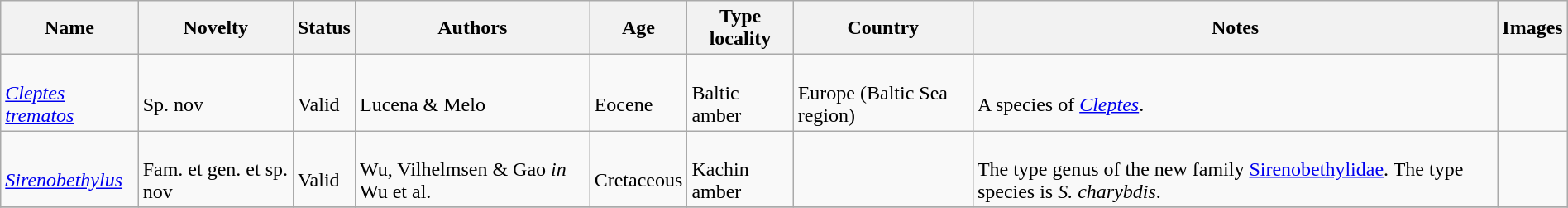<table class="wikitable sortable" align="center" width="100%">
<tr>
<th>Name</th>
<th>Novelty</th>
<th>Status</th>
<th>Authors</th>
<th>Age</th>
<th>Type locality</th>
<th>Country</th>
<th>Notes</th>
<th>Images</th>
</tr>
<tr>
<td><br><em><a href='#'>Cleptes trematos</a></em></td>
<td><br>Sp. nov</td>
<td><br>Valid</td>
<td><br>Lucena & Melo</td>
<td><br>Eocene</td>
<td><br>Baltic amber</td>
<td><br>Europe (Baltic Sea region)</td>
<td><br>A species of <em><a href='#'>Cleptes</a></em>.</td>
<td></td>
</tr>
<tr>
<td><br><em><a href='#'>Sirenobethylus</a></em></td>
<td><br>Fam. et gen. et sp. nov</td>
<td><br>Valid</td>
<td><br>Wu, Vilhelmsen & Gao <em>in</em> Wu et al.</td>
<td><br>Cretaceous</td>
<td><br>Kachin amber</td>
<td><br></td>
<td><br>The type genus of the new family <a href='#'>Sirenobethylidae</a>. The type species is <em>S. charybdis</em>.</td>
<td></td>
</tr>
<tr>
</tr>
</table>
